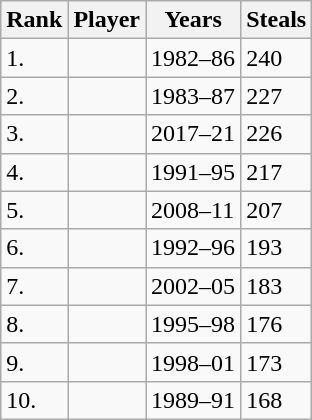<table class="wikitable sortable">
<tr>
<th>Rank</th>
<th>Player</th>
<th>Years</th>
<th>Steals</th>
</tr>
<tr>
<td>1.</td>
<td></td>
<td>1982–86</td>
<td>240</td>
</tr>
<tr>
<td>2.</td>
<td></td>
<td>1983–87</td>
<td>227</td>
</tr>
<tr>
<td>3.</td>
<td></td>
<td>2017–21</td>
<td>226</td>
</tr>
<tr>
<td>4.</td>
<td></td>
<td>1991–95</td>
<td>217</td>
</tr>
<tr>
<td>5.</td>
<td></td>
<td>2008–11</td>
<td>207</td>
</tr>
<tr>
<td>6.</td>
<td></td>
<td>1992–96</td>
<td>193</td>
</tr>
<tr>
<td>7.</td>
<td></td>
<td>2002–05</td>
<td>183</td>
</tr>
<tr>
<td>8.</td>
<td></td>
<td>1995–98</td>
<td>176</td>
</tr>
<tr>
<td>9.</td>
<td></td>
<td>1998–01</td>
<td>173</td>
</tr>
<tr>
<td>10.</td>
<td></td>
<td>1989–91</td>
<td>168</td>
</tr>
</table>
